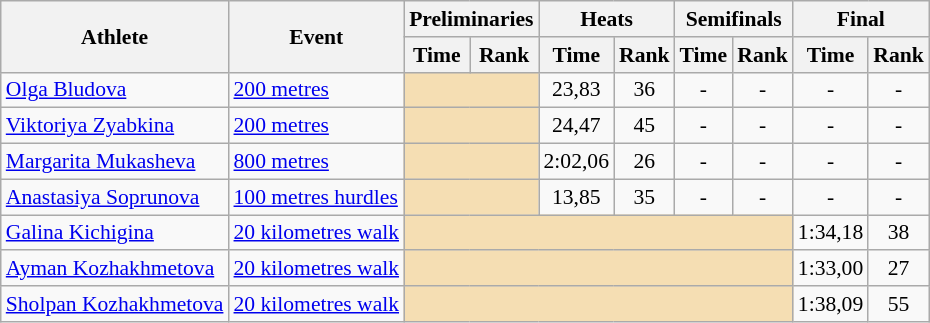<table class=wikitable style="font-size:90%;">
<tr>
<th rowspan="2">Athlete</th>
<th rowspan="2">Event</th>
<th colspan="2">Preliminaries</th>
<th colspan="2">Heats</th>
<th colspan="2">Semifinals</th>
<th colspan="2">Final</th>
</tr>
<tr>
<th>Time</th>
<th>Rank</th>
<th>Time</th>
<th>Rank</th>
<th>Time</th>
<th>Rank</th>
<th>Time</th>
<th>Rank</th>
</tr>
<tr style="border-top: single;">
<td><a href='#'>Olga Bludova</a></td>
<td><a href='#'>200 metres</a></td>
<td colspan= 2 bgcolor="wheat"></td>
<td align=center>23,83</td>
<td align=center>36</td>
<td align=center>-</td>
<td align=center>-</td>
<td align=center>-</td>
<td align=center>-</td>
</tr>
<tr style="border-top: single;">
<td><a href='#'>Viktoriya Zyabkina</a></td>
<td><a href='#'>200 metres</a></td>
<td colspan= 2 bgcolor="wheat"></td>
<td align=center>24,47</td>
<td align=center>45</td>
<td align=center>-</td>
<td align=center>-</td>
<td align=center>-</td>
<td align=center>-</td>
</tr>
<tr style="border-top: single;">
<td><a href='#'>Margarita Mukasheva</a></td>
<td><a href='#'>800 metres</a></td>
<td colspan= 2 bgcolor="wheat"></td>
<td align=center>2:02,06</td>
<td align=center>26</td>
<td align=center>-</td>
<td align=center>-</td>
<td align=center>-</td>
<td align=center>-</td>
</tr>
<tr style="border-top: single;">
<td><a href='#'>Anastasiya Soprunova</a></td>
<td><a href='#'>100 metres hurdles</a></td>
<td colspan= 2 bgcolor="wheat"></td>
<td align=center>13,85</td>
<td align=center>35</td>
<td align=center>-</td>
<td align=center>-</td>
<td align=center>-</td>
<td align=center>-</td>
</tr>
<tr style="border-top: single;">
<td><a href='#'>Galina Kichigina</a></td>
<td><a href='#'>20 kilometres walk</a></td>
<td colspan= 6 bgcolor="wheat"></td>
<td align=center>1:34,18</td>
<td align=center>38</td>
</tr>
<tr style="border-top: single;">
<td><a href='#'>Ayman Kozhakhmetova</a></td>
<td><a href='#'>20 kilometres walk</a></td>
<td colspan= 6 bgcolor="wheat"></td>
<td align=center>1:33,00</td>
<td align=center>27</td>
</tr>
<tr style="border-top: single;">
<td><a href='#'>Sholpan Kozhakhmetova</a></td>
<td><a href='#'>20 kilometres walk</a></td>
<td colspan= 6 bgcolor="wheat"></td>
<td align=center>1:38,09</td>
<td align=center>55</td>
</tr>
</table>
